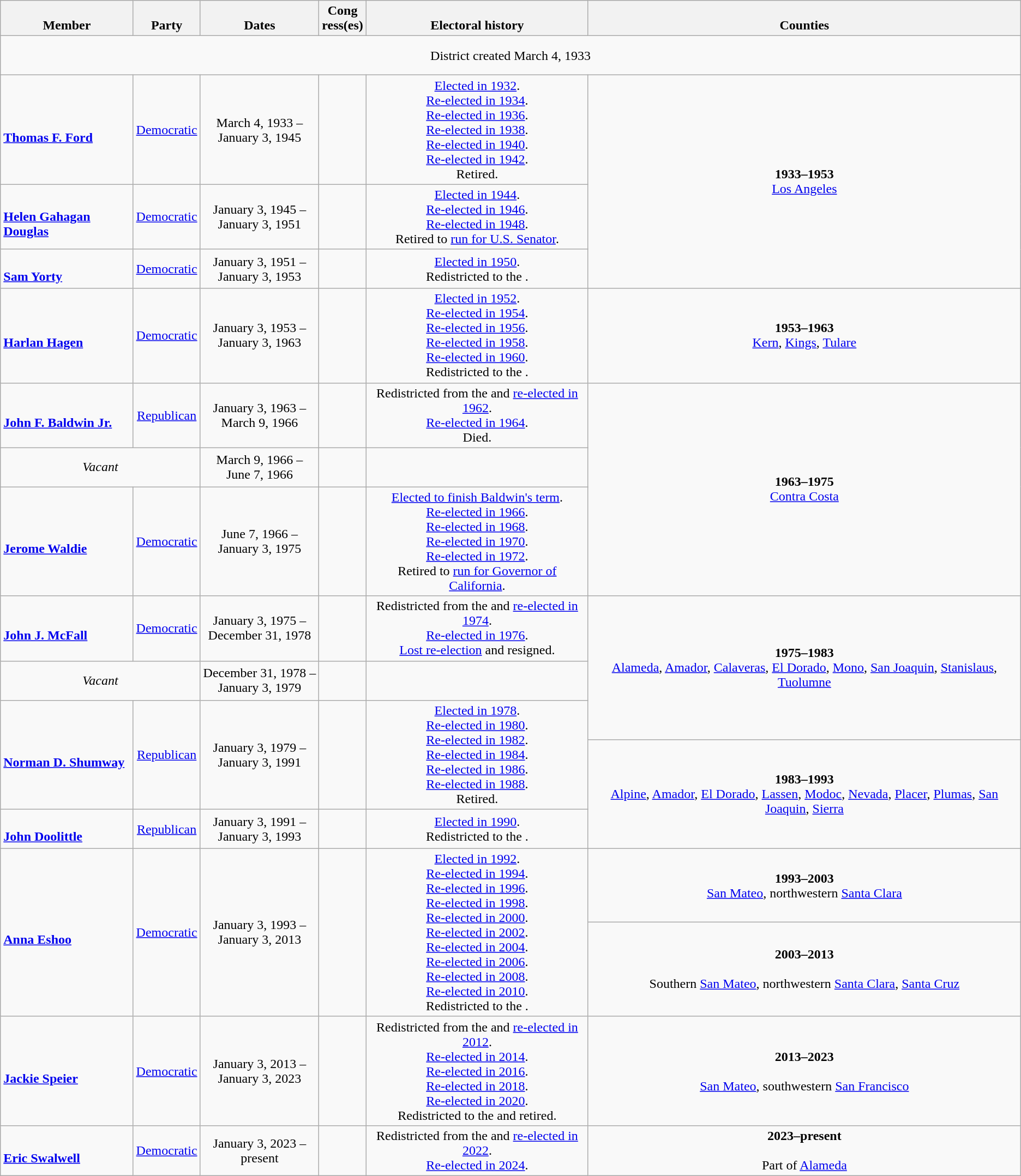<table class=wikitable style="text-align:center">
<tr valign=bottom>
<th>Member</th>
<th>Party</th>
<th>Dates</th>
<th>Cong<br>ress(es)</th>
<th>Electoral history</th>
<th>Counties</th>
</tr>
<tr style="height:3em">
<td colspan=6>District created March 4, 1933</td>
</tr>
<tr style="height:3em">
<td align=left> <br> <strong><a href='#'>Thomas F. Ford</a></strong><br></td>
<td><a href='#'>Democratic</a></td>
<td nowrap>March 4, 1933 –<br>January 3, 1945</td>
<td></td>
<td><a href='#'>Elected in 1932</a>.<br><a href='#'>Re-elected in 1934</a>.<br><a href='#'>Re-elected in 1936</a>.<br><a href='#'>Re-elected in 1938</a>.<br><a href='#'>Re-elected in 1940</a>.<br><a href='#'>Re-elected in 1942</a>.<br>Retired.</td>
<td rowspan=3><strong>1933–1953</strong><br><a href='#'>Los Angeles</a></td>
</tr>
<tr style="height:3em">
<td align=left><br><strong><a href='#'>Helen Gahagan Douglas</a></strong><br></td>
<td><a href='#'>Democratic</a></td>
<td nowrap>January 3, 1945 –<br>January 3, 1951</td>
<td></td>
<td><a href='#'>Elected in 1944</a>.<br><a href='#'>Re-elected in 1946</a>.<br><a href='#'>Re-elected in 1948</a>.<br>Retired to <a href='#'>run for U.S. Senator</a>.</td>
</tr>
<tr style="height:3em">
<td align=left><br><strong><a href='#'>Sam Yorty</a></strong><br></td>
<td><a href='#'>Democratic</a></td>
<td nowrap>January 3, 1951 –<br>January 3, 1953</td>
<td></td>
<td><a href='#'>Elected in 1950</a>.<br>Redistricted to the .</td>
</tr>
<tr style="height:3em">
<td align=left><br><strong><a href='#'>Harlan Hagen</a></strong><br></td>
<td><a href='#'>Democratic</a></td>
<td nowrap>January 3, 1953 –<br>January 3, 1963</td>
<td></td>
<td><a href='#'>Elected in 1952</a>.<br><a href='#'>Re-elected in 1954</a>.<br><a href='#'>Re-elected in 1956</a>.<br><a href='#'>Re-elected in 1958</a>.<br><a href='#'>Re-elected in 1960</a>.<br>Redistricted to the .</td>
<td><strong>1953–1963</strong><br><a href='#'>Kern</a>, <a href='#'>Kings</a>, <a href='#'>Tulare</a></td>
</tr>
<tr style="height:3em">
<td align=left><br><strong><a href='#'>John F. Baldwin Jr.</a></strong><br></td>
<td><a href='#'>Republican</a></td>
<td nowrap>January 3, 1963 –<br>March 9, 1966</td>
<td></td>
<td>Redistricted from the  and <a href='#'>re-elected in 1962</a>.<br><a href='#'>Re-elected in 1964</a>.<br>Died.</td>
<td rowspan=3><strong>1963–1975</strong><br><a href='#'>Contra Costa</a></td>
</tr>
<tr style="height:3em">
<td colspan=2><em>Vacant</em></td>
<td nowrap>March 9, 1966 –<br>June 7, 1966</td>
<td></td>
</tr>
<tr style="height:3em">
<td align=left><br><strong><a href='#'>Jerome Waldie</a></strong><br></td>
<td><a href='#'>Democratic</a></td>
<td nowrap>June 7, 1966 –<br>January 3, 1975</td>
<td></td>
<td><a href='#'>Elected to finish Baldwin's term</a>.<br><a href='#'>Re-elected in 1966</a>.<br><a href='#'>Re-elected in 1968</a>.<br><a href='#'>Re-elected in 1970</a>.<br><a href='#'>Re-elected in 1972</a>.<br>Retired to <a href='#'>run for Governor of California</a>.</td>
</tr>
<tr style="height:3em">
<td align=left><br><strong><a href='#'>John J. McFall</a></strong><br></td>
<td><a href='#'>Democratic</a></td>
<td nowrap>January 3, 1975 –<br>December 31, 1978</td>
<td></td>
<td>Redistricted from the  and <a href='#'>re-elected in 1974</a>.<br><a href='#'>Re-elected in 1976</a>.<br> <a href='#'>Lost re-election</a> and resigned.</td>
<td rowspan=3><strong>1975–1983</strong><br><a href='#'>Alameda</a>, <a href='#'>Amador</a>, <a href='#'>Calaveras</a>, <a href='#'>El Dorado</a>, <a href='#'>Mono</a>, <a href='#'>San Joaquin</a>, <a href='#'>Stanislaus</a>, <a href='#'>Tuolumne</a></td>
</tr>
<tr style="height:3em">
<td colspan=2><em>Vacant</em></td>
<td nowrap>December 31, 1978 –<br>January 3, 1979</td>
<td></td>
</tr>
<tr style="height:3em">
<td rowspan=2 align=left><br><strong><a href='#'>Norman D. Shumway</a></strong><br></td>
<td rowspan=2 ><a href='#'>Republican</a></td>
<td rowspan=2 nowrap>January 3, 1979 –<br>January 3, 1991</td>
<td rowspan=2></td>
<td rowspan=2><a href='#'>Elected in 1978</a>.<br><a href='#'>Re-elected in 1980</a>.<br><a href='#'>Re-elected in 1982</a>.<br><a href='#'>Re-elected in 1984</a>.<br><a href='#'>Re-elected in 1986</a>.<br><a href='#'>Re-elected in 1988</a>.<br>Retired.</td>
</tr>
<tr style="height:3em">
<td rowspan=2><strong>1983–1993</strong><br><a href='#'>Alpine</a>, <a href='#'>Amador</a>, <a href='#'>El Dorado</a>, <a href='#'>Lassen</a>, <a href='#'>Modoc</a>, <a href='#'>Nevada</a>, <a href='#'>Placer</a>, <a href='#'>Plumas</a>, <a href='#'>San Joaquin</a>, <a href='#'>Sierra</a></td>
</tr>
<tr style="height:3em">
<td align=left><br><strong><a href='#'>John Doolittle</a></strong><br></td>
<td><a href='#'>Republican</a></td>
<td>January 3, 1991 –<br>January 3, 1993</td>
<td></td>
<td><a href='#'>Elected in 1990</a>.<br>Redistricted to the .</td>
</tr>
<tr style="height:3em">
<td rowspan=2 align=left><br><strong><a href='#'>Anna Eshoo</a></strong><br></td>
<td rowspan=2 ><a href='#'>Democratic</a></td>
<td rowspan=2 nowrap>January 3, 1993 –<br>January 3, 2013</td>
<td rowspan=2></td>
<td rowspan=2><a href='#'>Elected in 1992</a>.<br><a href='#'>Re-elected in 1994</a>.<br><a href='#'>Re-elected in 1996</a>.<br><a href='#'>Re-elected in 1998</a>.<br><a href='#'>Re-elected in 2000</a>.<br><a href='#'>Re-elected in 2002</a>.<br><a href='#'>Re-elected in 2004</a>.<br><a href='#'>Re-elected in 2006</a>.<br><a href='#'>Re-elected in 2008</a>.<br><a href='#'>Re-elected in 2010</a>.<br>Redistricted to the .</td>
<td><strong>1993–2003</strong><br><a href='#'>San Mateo</a>, northwestern <a href='#'>Santa Clara</a></td>
</tr>
<tr style="height:3em">
<td><strong>2003–2013</strong><br><br>Southern <a href='#'>San Mateo</a>, northwestern <a href='#'>Santa Clara</a>, <a href='#'>Santa Cruz</a></td>
</tr>
<tr style="height:3em">
<td align=left><br><strong><a href='#'>Jackie Speier</a></strong><br></td>
<td><a href='#'>Democratic</a></td>
<td nowrap>January 3, 2013 –<br>January 3, 2023</td>
<td></td>
<td>Redistricted from the  and <a href='#'>re-elected in 2012</a>.<br><a href='#'>Re-elected in 2014</a>.<br><a href='#'>Re-elected in 2016</a>.<br><a href='#'>Re-elected in 2018</a>.<br><a href='#'>Re-elected in 2020</a>.<br>Redistricted to the  and retired.</td>
<td><strong>2013–2023</strong><br><br><a href='#'>San Mateo</a>, southwestern <a href='#'>San Francisco</a></td>
</tr>
<tr style="height:3em">
<td align=left><br><strong><a href='#'>Eric Swalwell</a></strong><br></td>
<td><a href='#'>Democratic</a></td>
<td nowrap>January 3, 2023 –<br>present</td>
<td></td>
<td>Redistricted from the  and <a href='#'>re-elected in 2022</a>.<br><a href='#'>Re-elected in 2024</a>.</td>
<td><strong>2023–present</strong><br><br>Part of <a href='#'>Alameda</a></td>
</tr>
</table>
